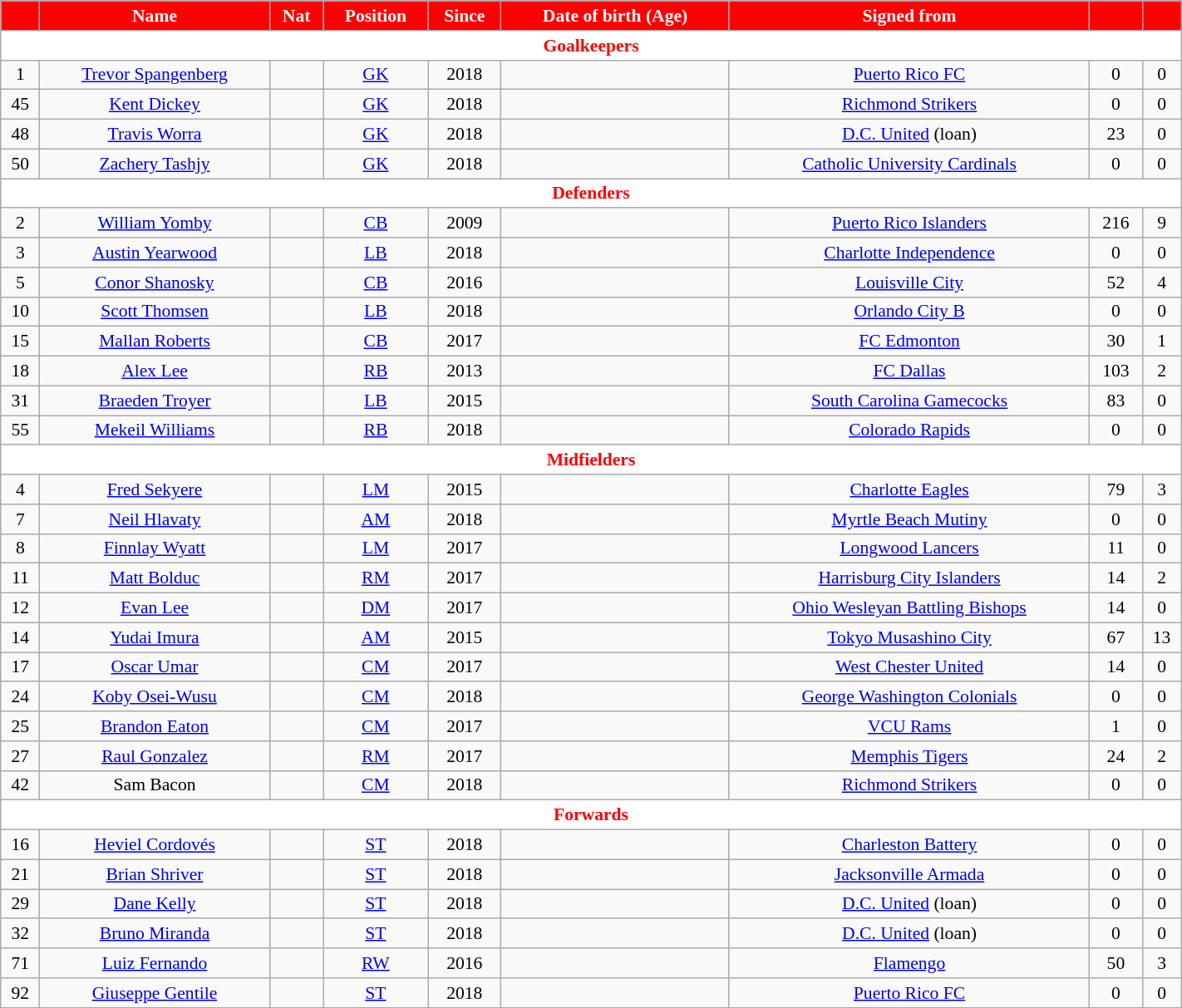<table class="wikitable" style="text-align:center; font-size:90%; width:75%;">
<tr>
<th style="background:#FF0000; color:white; text-align:center;"></th>
<th style="background:#FF0000; color:white; text-align:center;">Name</th>
<th style="background:#FF0000; color:white; text-align:center;">Nat</th>
<th style="background:#FF0000; color:white; text-align:center;">Position</th>
<th style="background:#FF0000; color:white; text-align:center;">Since</th>
<th style="background:#FF0000; color:white; text-align:center;">Date of birth (Age)</th>
<th style="background:#FF0000; color:white; text-align:center;">Signed from</th>
<th style="background:#FF0000; color:white; text-align:center;"></th>
<th style="background:#FF0000; color:white; text-align:center;"></th>
</tr>
<tr>
<th colspan="9" style="background:#FFFFFF; color:red; text-align:center;">Goalkeepers</th>
</tr>
<tr>
<td>1</td>
<td><a href='#'>Trevor Spangenberg</a></td>
<td></td>
<td><a href='#'>GK</a></td>
<td>2018</td>
<td></td>
<td> <a href='#'>Puerto Rico FC</a></td>
<td>0</td>
<td>0</td>
</tr>
<tr>
<td>45</td>
<td><a href='#'>Kent Dickey</a></td>
<td></td>
<td><a href='#'>GK</a></td>
<td>2018</td>
<td></td>
<td> <a href='#'>Richmond Strikers</a></td>
<td>0</td>
<td>0</td>
</tr>
<tr>
<td>48</td>
<td><a href='#'>Travis Worra</a></td>
<td></td>
<td><a href='#'>GK</a></td>
<td>2018</td>
<td></td>
<td> <a href='#'>D.C. United</a> (loan)</td>
<td>23</td>
<td>0</td>
</tr>
<tr>
<td>50</td>
<td><a href='#'>Zachery Tashjy</a></td>
<td></td>
<td><a href='#'>GK</a></td>
<td>2018</td>
<td></td>
<td> <a href='#'>Catholic University Cardinals</a></td>
<td>0</td>
<td>0</td>
</tr>
<tr>
<th colspan="9" style="background:#FFFFFF; color:red; text-align:center;">Defenders</th>
</tr>
<tr>
<td>2</td>
<td><a href='#'>William Yomby</a></td>
<td></td>
<td><a href='#'>CB</a></td>
<td>2009</td>
<td></td>
<td> <a href='#'>Puerto Rico Islanders</a></td>
<td>216</td>
<td>9</td>
</tr>
<tr>
<td>3</td>
<td><a href='#'>Austin Yearwood</a></td>
<td></td>
<td><a href='#'>LB</a></td>
<td>2018</td>
<td></td>
<td> <a href='#'>Charlotte Independence</a></td>
<td>0</td>
<td>0</td>
</tr>
<tr>
<td>5</td>
<td><a href='#'>Conor Shanosky</a></td>
<td></td>
<td><a href='#'>CB</a></td>
<td>2016</td>
<td></td>
<td> <a href='#'>Louisville City</a></td>
<td>52</td>
<td>4</td>
</tr>
<tr>
<td>10</td>
<td><a href='#'>Scott Thomsen</a></td>
<td></td>
<td><a href='#'>LB</a></td>
<td>2018</td>
<td></td>
<td> <a href='#'>Orlando City B</a></td>
<td>0</td>
<td>0</td>
</tr>
<tr>
<td>15</td>
<td><a href='#'>Mallan Roberts</a></td>
<td></td>
<td><a href='#'>CB</a></td>
<td>2017</td>
<td></td>
<td> <a href='#'>FC Edmonton</a></td>
<td>30</td>
<td>1</td>
</tr>
<tr>
<td>18</td>
<td><a href='#'>Alex Lee</a></td>
<td></td>
<td><a href='#'>RB</a></td>
<td>2013</td>
<td></td>
<td> <a href='#'>FC Dallas</a></td>
<td>103</td>
<td>2</td>
</tr>
<tr>
<td>31</td>
<td><a href='#'>Braeden Troyer</a></td>
<td></td>
<td><a href='#'>LB</a></td>
<td>2015</td>
<td></td>
<td> <a href='#'>South Carolina Gamecocks</a></td>
<td>83</td>
<td>0</td>
</tr>
<tr>
<td>55</td>
<td><a href='#'>Mekeil Williams</a></td>
<td></td>
<td><a href='#'>RB</a></td>
<td>2018</td>
<td></td>
<td> <a href='#'>Colorado Rapids</a></td>
<td>0</td>
<td>0</td>
</tr>
<tr>
<th colspan="9" style="background:#FFFFFF; color:red; text-align:center;">Midfielders</th>
</tr>
<tr>
<td>4</td>
<td><a href='#'>Fred Sekyere</a></td>
<td></td>
<td><a href='#'>LM</a></td>
<td>2015</td>
<td></td>
<td> <a href='#'>Charlotte Eagles</a></td>
<td>79</td>
<td>3</td>
</tr>
<tr>
<td>7</td>
<td><a href='#'>Neil Hlavaty</a></td>
<td></td>
<td><a href='#'>AM</a></td>
<td>2018</td>
<td></td>
<td> <a href='#'>Myrtle Beach Mutiny</a></td>
<td>0</td>
<td>0</td>
</tr>
<tr>
<td>8</td>
<td><a href='#'>Finnlay Wyatt</a></td>
<td></td>
<td><a href='#'>LM</a></td>
<td>2017</td>
<td></td>
<td> <a href='#'>Longwood Lancers</a></td>
<td>11</td>
<td>0</td>
</tr>
<tr>
<td>11</td>
<td><a href='#'>Matt Bolduc</a></td>
<td></td>
<td><a href='#'>RM</a></td>
<td>2017</td>
<td></td>
<td> <a href='#'>Harrisburg City Islanders</a></td>
<td>14</td>
<td>2</td>
</tr>
<tr>
<td>12</td>
<td><a href='#'>Evan Lee</a></td>
<td></td>
<td><a href='#'>DM</a></td>
<td>2017</td>
<td></td>
<td> <a href='#'>Ohio Wesleyan Battling Bishops</a></td>
<td>14</td>
<td>0</td>
</tr>
<tr>
<td>14</td>
<td><a href='#'>Yudai Imura</a></td>
<td></td>
<td><a href='#'>AM</a></td>
<td>2015</td>
<td></td>
<td> <a href='#'>Tokyo Musashino City</a></td>
<td>67</td>
<td>13</td>
</tr>
<tr>
<td>17</td>
<td><a href='#'>Oscar Umar</a></td>
<td></td>
<td><a href='#'>CM</a></td>
<td>2017</td>
<td></td>
<td> <a href='#'>West Chester United</a></td>
<td>14</td>
<td>0</td>
</tr>
<tr>
<td>24</td>
<td><a href='#'>Koby Osei-Wusu</a></td>
<td></td>
<td><a href='#'>CM</a></td>
<td>2018</td>
<td></td>
<td> <a href='#'>George Washington Colonials</a></td>
<td>0</td>
<td>0</td>
</tr>
<tr>
<td>25</td>
<td><a href='#'>Brandon Eaton</a></td>
<td></td>
<td><a href='#'>CM</a></td>
<td>2017</td>
<td></td>
<td> <a href='#'>VCU Rams</a></td>
<td>1</td>
<td>0</td>
</tr>
<tr>
<td>27</td>
<td><a href='#'>Raul Gonzalez</a></td>
<td></td>
<td><a href='#'>RM</a></td>
<td>2017</td>
<td></td>
<td> <a href='#'>Memphis Tigers</a></td>
<td>24</td>
<td>2</td>
</tr>
<tr>
<td>42</td>
<td>Sam Bacon</td>
<td></td>
<td><a href='#'>CM</a></td>
<td>2018</td>
<td></td>
<td> <a href='#'>Richmond Strikers</a></td>
<td>0</td>
<td>0</td>
</tr>
<tr>
<th colspan="9" style="background:#FFFFFF; color:red; text-align:center;">Forwards</th>
</tr>
<tr>
<td>16</td>
<td><a href='#'>Heviel Cordovés</a></td>
<td></td>
<td><a href='#'>ST</a></td>
<td>2018</td>
<td></td>
<td> <a href='#'>Charleston Battery</a></td>
<td>0</td>
<td>0</td>
</tr>
<tr>
<td>21</td>
<td><a href='#'>Brian Shriver</a></td>
<td></td>
<td><a href='#'>ST</a></td>
<td>2018</td>
<td></td>
<td> <a href='#'>Jacksonville Armada</a></td>
<td>0</td>
<td>0</td>
</tr>
<tr>
<td>29</td>
<td><a href='#'>Dane Kelly</a></td>
<td></td>
<td><a href='#'>ST</a></td>
<td>2018</td>
<td></td>
<td> <a href='#'>D.C. United</a> (loan)</td>
<td>0</td>
<td>0</td>
</tr>
<tr>
<td>32</td>
<td><a href='#'>Bruno Miranda</a></td>
<td></td>
<td><a href='#'>ST</a></td>
<td>2018</td>
<td></td>
<td> <a href='#'>D.C. United</a> (loan)</td>
<td>0</td>
<td>0</td>
</tr>
<tr>
<td>71</td>
<td><a href='#'>Luiz Fernando</a></td>
<td></td>
<td><a href='#'>RW</a></td>
<td>2016</td>
<td></td>
<td> <a href='#'>Flamengo</a></td>
<td>50</td>
<td>3</td>
</tr>
<tr>
<td>92</td>
<td><a href='#'>Giuseppe Gentile</a></td>
<td></td>
<td><a href='#'>ST</a></td>
<td>2018</td>
<td></td>
<td> <a href='#'>Puerto Rico FC</a></td>
<td>0</td>
<td>0</td>
</tr>
<tr>
</tr>
</table>
